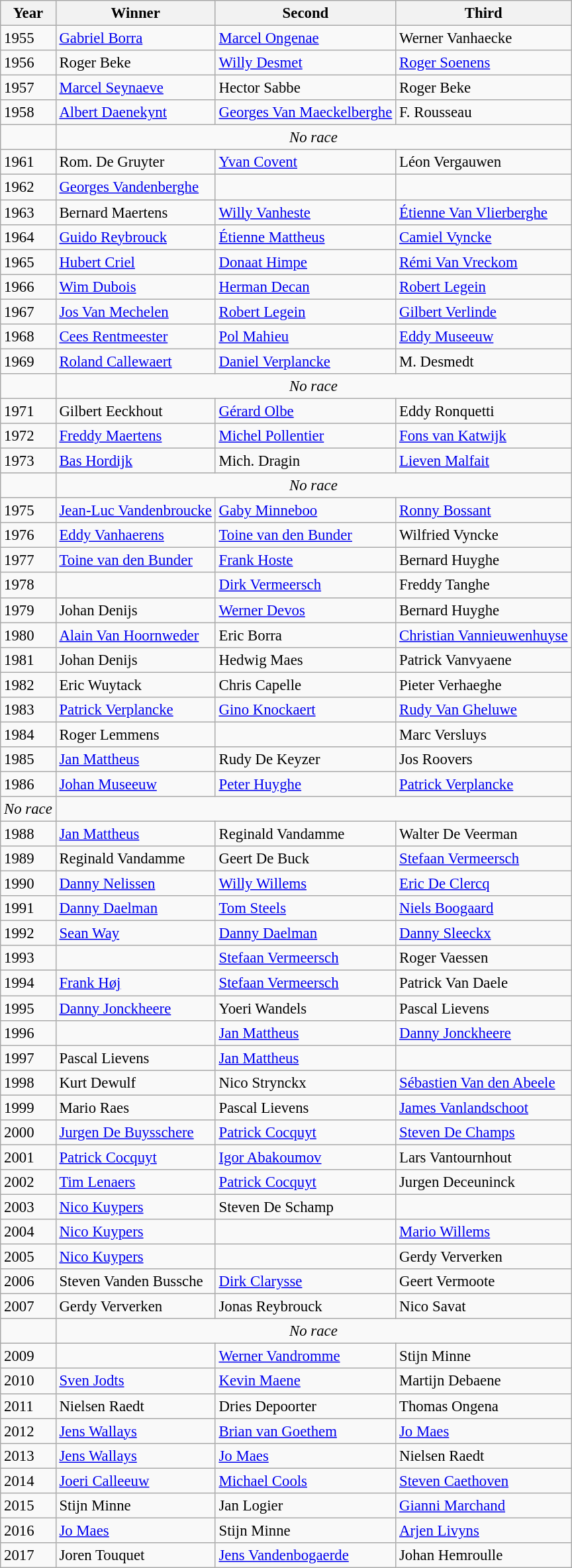<table class="wikitable sortable" style="font-size:95%">
<tr>
<th>Year</th>
<th>Winner</th>
<th>Second</th>
<th>Third</th>
</tr>
<tr>
<td>1955</td>
<td> <a href='#'>Gabriel Borra</a></td>
<td> <a href='#'>Marcel Ongenae</a></td>
<td> Werner Vanhaecke</td>
</tr>
<tr>
<td>1956</td>
<td> Roger Beke</td>
<td> <a href='#'>Willy Desmet</a></td>
<td> <a href='#'>Roger Soenens</a></td>
</tr>
<tr>
<td>1957</td>
<td> <a href='#'>Marcel Seynaeve</a></td>
<td> Hector Sabbe</td>
<td> Roger Beke</td>
</tr>
<tr>
<td>1958</td>
<td> <a href='#'>Albert Daenekynt</a></td>
<td> <a href='#'>Georges Van Maeckelberghe</a></td>
<td> F. Rousseau</td>
</tr>
<tr>
<td></td>
<td colspan=3 align=center><em>No race</em></td>
</tr>
<tr>
<td>1961</td>
<td> Rom. De Gruyter</td>
<td> <a href='#'>Yvan Covent</a></td>
<td> Léon Vergauwen</td>
</tr>
<tr>
<td>1962</td>
<td> <a href='#'>Georges Vandenberghe</a></td>
<td></td>
<td></td>
</tr>
<tr>
<td>1963</td>
<td> Bernard Maertens</td>
<td> <a href='#'>Willy Vanheste</a></td>
<td> <a href='#'>Étienne Van Vlierberghe</a></td>
</tr>
<tr>
<td>1964</td>
<td> <a href='#'>Guido Reybrouck</a></td>
<td> <a href='#'>Étienne Mattheus</a></td>
<td> <a href='#'>Camiel Vyncke</a></td>
</tr>
<tr>
<td>1965</td>
<td> <a href='#'>Hubert Criel</a></td>
<td> <a href='#'>Donaat Himpe</a></td>
<td> <a href='#'>Rémi Van Vreckom</a></td>
</tr>
<tr>
<td>1966</td>
<td> <a href='#'>Wim Dubois</a></td>
<td> <a href='#'>Herman Decan </a></td>
<td> <a href='#'>Robert Legein</a></td>
</tr>
<tr>
<td>1967</td>
<td> <a href='#'>Jos Van Mechelen</a></td>
<td> <a href='#'>Robert Legein</a></td>
<td> <a href='#'>Gilbert Verlinde</a></td>
</tr>
<tr>
<td>1968</td>
<td> <a href='#'>Cees Rentmeester</a></td>
<td> <a href='#'>Pol Mahieu</a></td>
<td> <a href='#'>Eddy Museeuw</a></td>
</tr>
<tr>
<td>1969</td>
<td> <a href='#'>Roland Callewaert</a></td>
<td> <a href='#'>Daniel Verplancke</a></td>
<td> M. Desmedt</td>
</tr>
<tr>
<td></td>
<td colspan=3 align=center><em>No race</em></td>
</tr>
<tr>
<td>1971</td>
<td> Gilbert Eeckhout</td>
<td> <a href='#'>Gérard Olbe</a></td>
<td> Eddy Ronquetti</td>
</tr>
<tr>
<td>1972</td>
<td> <a href='#'>Freddy Maertens</a></td>
<td> <a href='#'>Michel Pollentier</a></td>
<td> <a href='#'>Fons van Katwijk</a></td>
</tr>
<tr>
<td>1973</td>
<td> <a href='#'>Bas Hordijk</a></td>
<td> Mich. Dragin</td>
<td> <a href='#'>Lieven Malfait</a></td>
</tr>
<tr>
<td></td>
<td colspan=3 align=center><em>No race</em></td>
</tr>
<tr>
<td>1975</td>
<td> <a href='#'>Jean-Luc Vandenbroucke</a></td>
<td> <a href='#'>Gaby Minneboo</a></td>
<td> <a href='#'>Ronny Bossant</a></td>
</tr>
<tr>
<td>1976</td>
<td> <a href='#'>Eddy Vanhaerens</a></td>
<td> <a href='#'>Toine van den Bunder</a></td>
<td> Wilfried Vyncke</td>
</tr>
<tr>
<td>1977</td>
<td> <a href='#'>Toine van den Bunder</a></td>
<td> <a href='#'>Frank Hoste</a></td>
<td> Bernard Huyghe</td>
</tr>
<tr>
<td>1978</td>
<td> </td>
<td> <a href='#'>Dirk Vermeersch</a></td>
<td> Freddy Tanghe</td>
</tr>
<tr>
<td>1979</td>
<td> Johan Denijs</td>
<td> <a href='#'>Werner Devos</a></td>
<td> Bernard Huyghe</td>
</tr>
<tr>
<td>1980</td>
<td> <a href='#'>Alain Van Hoornweder</a></td>
<td> Eric Borra</td>
<td> <a href='#'>Christian Vannieuwenhuyse</a></td>
</tr>
<tr>
<td>1981</td>
<td> Johan Denijs</td>
<td> Hedwig Maes</td>
<td> Patrick Vanvyaene</td>
</tr>
<tr>
<td>1982</td>
<td> Eric Wuytack</td>
<td> Chris Capelle</td>
<td> Pieter Verhaeghe</td>
</tr>
<tr>
<td>1983</td>
<td> <a href='#'>Patrick Verplancke</a></td>
<td> <a href='#'>Gino Knockaert</a></td>
<td> <a href='#'>Rudy Van Gheluwe</a></td>
</tr>
<tr>
<td>1984</td>
<td> Roger Lemmens</td>
<td> </td>
<td> Marc Versluys</td>
</tr>
<tr>
<td>1985</td>
<td> <a href='#'>Jan Mattheus</a></td>
<td> Rudy De Keyzer</td>
<td> Jos Roovers</td>
</tr>
<tr>
<td>1986</td>
<td> <a href='#'>Johan Museeuw</a></td>
<td> <a href='#'>Peter Huyghe</a></td>
<td> <a href='#'>Patrick Verplancke</a></td>
</tr>
<tr>
<td><em>No race</em></td>
</tr>
<tr>
<td>1988</td>
<td> <a href='#'>Jan Mattheus</a></td>
<td> Reginald Vandamme</td>
<td> Walter De Veerman</td>
</tr>
<tr>
<td>1989</td>
<td> Reginald Vandamme</td>
<td> Geert De Buck</td>
<td> <a href='#'>Stefaan Vermeersch</a></td>
</tr>
<tr>
<td>1990</td>
<td> <a href='#'>Danny Nelissen</a></td>
<td> <a href='#'>Willy Willems</a></td>
<td> <a href='#'>Eric De Clercq</a></td>
</tr>
<tr>
<td>1991</td>
<td> <a href='#'>Danny Daelman</a></td>
<td> <a href='#'>Tom Steels</a></td>
<td> <a href='#'>Niels Boogaard</a></td>
</tr>
<tr>
<td>1992</td>
<td> <a href='#'>Sean Way</a></td>
<td> <a href='#'>Danny Daelman</a></td>
<td> <a href='#'>Danny Sleeckx</a></td>
</tr>
<tr>
<td>1993</td>
<td> </td>
<td> <a href='#'>Stefaan Vermeersch</a></td>
<td> Roger Vaessen</td>
</tr>
<tr>
<td>1994</td>
<td> <a href='#'>Frank Høj</a></td>
<td> <a href='#'>Stefaan Vermeersch</a></td>
<td> Patrick Van Daele</td>
</tr>
<tr>
<td>1995</td>
<td> <a href='#'>Danny Jonckheere</a></td>
<td> Yoeri Wandels</td>
<td> Pascal Lievens</td>
</tr>
<tr>
<td>1996</td>
<td> </td>
<td> <a href='#'>Jan Mattheus</a></td>
<td> <a href='#'>Danny Jonckheere</a></td>
</tr>
<tr>
<td>1997</td>
<td> Pascal Lievens</td>
<td> <a href='#'>Jan Mattheus</a></td>
<td> </td>
</tr>
<tr>
<td>1998</td>
<td> Kurt Dewulf</td>
<td> Nico Strynckx</td>
<td> <a href='#'>Sébastien Van den Abeele</a></td>
</tr>
<tr>
<td>1999</td>
<td> Mario Raes</td>
<td> Pascal Lievens</td>
<td> <a href='#'>James Vanlandschoot</a></td>
</tr>
<tr>
<td>2000</td>
<td> <a href='#'>Jurgen De Buysschere</a></td>
<td> <a href='#'>Patrick Cocquyt</a></td>
<td> <a href='#'>Steven De Champs</a></td>
</tr>
<tr>
<td>2001</td>
<td> <a href='#'>Patrick Cocquyt</a></td>
<td> <a href='#'>Igor Abakoumov</a></td>
<td> Lars Vantournhout</td>
</tr>
<tr>
<td>2002</td>
<td> <a href='#'>Tim Lenaers</a></td>
<td> <a href='#'>Patrick Cocquyt</a></td>
<td> Jurgen Deceuninck</td>
</tr>
<tr>
<td>2003</td>
<td> <a href='#'>Nico Kuypers</a></td>
<td> Steven De Schamp</td>
<td> </td>
</tr>
<tr>
<td>2004</td>
<td> <a href='#'>Nico Kuypers</a></td>
<td> </td>
<td> <a href='#'>Mario Willems</a></td>
</tr>
<tr>
<td>2005</td>
<td> <a href='#'>Nico Kuypers</a></td>
<td> </td>
<td> Gerdy Ververken</td>
</tr>
<tr>
<td>2006</td>
<td> Steven Vanden Bussche</td>
<td> <a href='#'>Dirk Clarysse</a></td>
<td> Geert Vermoote</td>
</tr>
<tr>
<td>2007</td>
<td> Gerdy Ververken</td>
<td> Jonas Reybrouck</td>
<td> Nico Savat</td>
</tr>
<tr>
<td></td>
<td colspan=3 align=center><em>No race</em></td>
</tr>
<tr>
<td>2009</td>
<td> </td>
<td> <a href='#'>Werner Vandromme</a></td>
<td> Stijn Minne</td>
</tr>
<tr>
<td>2010</td>
<td> <a href='#'>Sven Jodts</a></td>
<td> <a href='#'>Kevin Maene</a></td>
<td> Martijn Debaene</td>
</tr>
<tr>
<td>2011</td>
<td> Nielsen Raedt</td>
<td> Dries Depoorter</td>
<td> Thomas Ongena</td>
</tr>
<tr>
<td>2012</td>
<td> <a href='#'>Jens Wallays</a></td>
<td> <a href='#'>Brian van Goethem</a></td>
<td> <a href='#'>Jo Maes</a></td>
</tr>
<tr>
<td>2013</td>
<td> <a href='#'>Jens Wallays</a></td>
<td> <a href='#'>Jo Maes</a></td>
<td> Nielsen Raedt</td>
</tr>
<tr>
<td>2014</td>
<td> <a href='#'>Joeri Calleeuw</a></td>
<td> <a href='#'>Michael Cools</a></td>
<td> <a href='#'>Steven Caethoven</a></td>
</tr>
<tr>
<td>2015</td>
<td> Stijn Minne</td>
<td> Jan Logier</td>
<td> <a href='#'>Gianni Marchand</a></td>
</tr>
<tr>
<td>2016</td>
<td> <a href='#'>Jo Maes</a></td>
<td> Stijn Minne</td>
<td> <a href='#'>Arjen Livyns</a></td>
</tr>
<tr>
<td>2017</td>
<td> Joren Touquet</td>
<td> <a href='#'>Jens Vandenbogaerde</a></td>
<td> Johan Hemroulle</td>
</tr>
</table>
